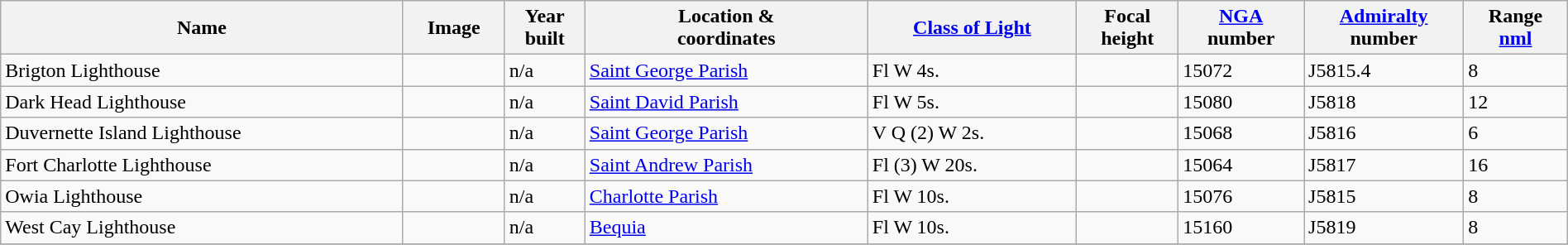<table class="wikitable sortable" style="width:100%">
<tr>
<th>Name</th>
<th>Image</th>
<th>Year<br>built</th>
<th>Location &<br> coordinates</th>
<th><a href='#'>Class of Light</a></th>
<th>Focal<br>height</th>
<th><a href='#'>NGA</a><br>number</th>
<th><a href='#'>Admiralty</a><br>number</th>
<th>Range<br><a href='#'>nml</a></th>
</tr>
<tr>
<td>Brigton Lighthouse</td>
<td></td>
<td>n/a</td>
<td><a href='#'>Saint George Parish</a><br></td>
<td>Fl W 4s.</td>
<td></td>
<td>15072</td>
<td>J5815.4</td>
<td>8</td>
</tr>
<tr>
<td>Dark Head Lighthouse</td>
<td></td>
<td>n/a</td>
<td><a href='#'>Saint David Parish</a><br></td>
<td>Fl W 5s.</td>
<td></td>
<td>15080</td>
<td>J5818</td>
<td>12</td>
</tr>
<tr>
<td>Duvernette Island Lighthouse</td>
<td></td>
<td>n/a</td>
<td><a href='#'>Saint George Parish</a><br></td>
<td>V Q (2) W 2s.</td>
<td></td>
<td>15068</td>
<td>J5816</td>
<td>6</td>
</tr>
<tr>
<td>Fort Charlotte Lighthouse</td>
<td></td>
<td>n/a</td>
<td><a href='#'>Saint Andrew Parish</a><br></td>
<td>Fl (3) W 20s.</td>
<td></td>
<td>15064</td>
<td>J5817</td>
<td>16</td>
</tr>
<tr>
<td>Owia Lighthouse</td>
<td></td>
<td>n/a</td>
<td><a href='#'>Charlotte Parish</a><br></td>
<td>Fl W 10s.</td>
<td></td>
<td>15076</td>
<td>J5815</td>
<td>8</td>
</tr>
<tr>
<td>West Cay Lighthouse</td>
<td></td>
<td>n/a</td>
<td><a href='#'>Bequia</a><br></td>
<td>Fl W 10s.</td>
<td></td>
<td>15160</td>
<td>J5819</td>
<td>8</td>
</tr>
<tr>
</tr>
</table>
